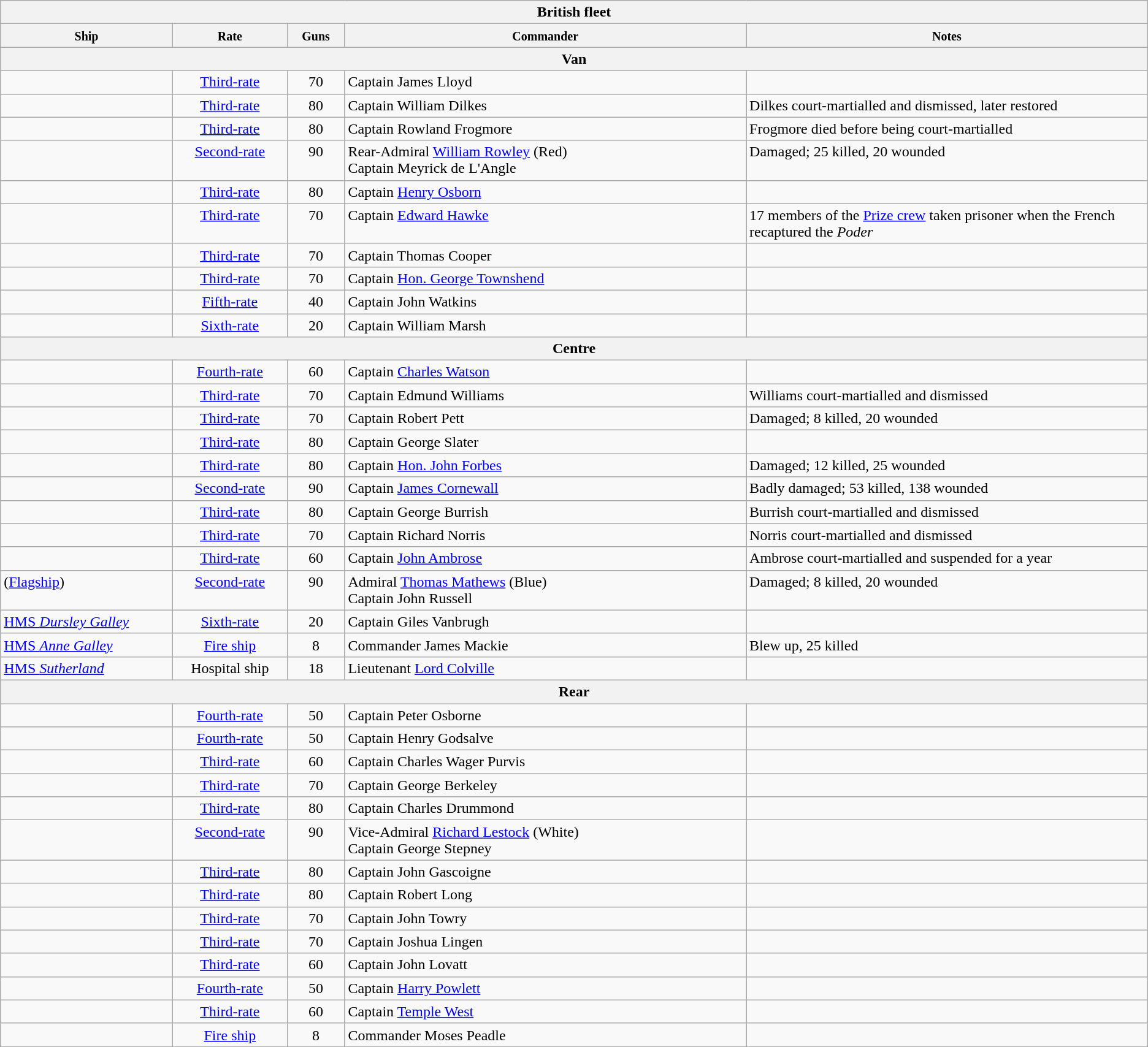<table class="wikitable">
<tr valign="top">
<th colspan="5" bgcolor="white">British fleet</th>
</tr>
<tr valign="top">
<th width=15%; align= center><small> Ship </small></th>
<th width=10%; align= center><small> Rate </small></th>
<th width=5%; align= center><small> Guns </small></th>
<th width=35%; align= center><small> Commander </small></th>
<th width=35%; align= center><small>Notes</small></th>
</tr>
<tr valign="top">
<th colspan=5 align=center><strong>Van</strong></th>
</tr>
<tr valign="top">
<td align= left></td>
<td align= center><a href='#'>Third-rate</a></td>
<td align= center>70</td>
<td align= left>Captain James Lloyd</td>
<td align= left></td>
</tr>
<tr valign="top">
<td align= left></td>
<td align= center><a href='#'>Third-rate</a></td>
<td align= center>80</td>
<td align= left>Captain William Dilkes</td>
<td align= left>Dilkes court-martialled and dismissed, later restored</td>
</tr>
<tr valign="top">
<td align= left></td>
<td align= center><a href='#'>Third-rate</a></td>
<td align= center>80</td>
<td align= left>Captain Rowland Frogmore</td>
<td align= left>Frogmore died before being court-martialled</td>
</tr>
<tr valign="top">
<td align= left></td>
<td align= center><a href='#'>Second-rate</a></td>
<td align= center>90</td>
<td align= left>Rear-Admiral <a href='#'>William Rowley</a> (Red)<br>Captain Meyrick de L'Angle</td>
<td align= left>Damaged; 25 killed, 20 wounded</td>
</tr>
<tr valign="top">
<td align= left></td>
<td align= center><a href='#'>Third-rate</a></td>
<td align= center>80</td>
<td align= left>Captain <a href='#'>Henry Osborn</a></td>
<td align= left></td>
</tr>
<tr valign="top">
<td align= left></td>
<td align= center><a href='#'>Third-rate</a></td>
<td align= center>70</td>
<td align= left>Captain <a href='#'>Edward Hawke</a></td>
<td align= left>17 members of the <a href='#'>Prize crew</a> taken prisoner when the French recaptured the <em>Poder</em></td>
</tr>
<tr valign="top">
<td align= left></td>
<td align= center><a href='#'>Third-rate</a></td>
<td align= center>70</td>
<td align= left>Captain Thomas Cooper</td>
<td align= left></td>
</tr>
<tr valign="top">
<td align= left></td>
<td align= center><a href='#'>Third-rate</a></td>
<td align= center>70</td>
<td align= left>Captain <a href='#'>Hon. George Townshend</a></td>
<td align= left></td>
</tr>
<tr valign="top">
<td align= left></td>
<td align= center><a href='#'>Fifth-rate</a></td>
<td align= center>40</td>
<td align= left>Captain John Watkins</td>
<td align= left></td>
</tr>
<tr valign="top">
<td align= left></td>
<td align= center><a href='#'>Sixth-rate</a></td>
<td align= center>20</td>
<td align= left>Captain William Marsh</td>
<td align= left></td>
</tr>
<tr>
<th colspan=5 align=center><strong>Centre</strong></th>
</tr>
<tr valign="top">
<td align= left></td>
<td align= center><a href='#'>Fourth-rate</a></td>
<td align= center>60</td>
<td align= left>Captain <a href='#'>Charles Watson</a></td>
<td align= left></td>
</tr>
<tr valign="top">
<td align= left></td>
<td align= center><a href='#'>Third-rate</a></td>
<td align= center>70</td>
<td align= left>Captain Edmund Williams</td>
<td align= left>Williams court-martialled and dismissed</td>
</tr>
<tr valign="top">
<td align= left></td>
<td align= center><a href='#'>Third-rate</a></td>
<td align= center>70</td>
<td align= left>Captain Robert Pett</td>
<td align= left>Damaged; 8 killed, 20 wounded</td>
</tr>
<tr valign="top">
<td align= left></td>
<td align= center><a href='#'>Third-rate</a></td>
<td align= center>80</td>
<td align= left>Captain George Slater</td>
<td align= left></td>
</tr>
<tr valign="top">
<td align= left></td>
<td align= center><a href='#'>Third-rate</a></td>
<td align= center>80</td>
<td align= left>Captain <a href='#'>Hon. John Forbes</a></td>
<td align= left>Damaged; 12 killed, 25 wounded</td>
</tr>
<tr valign="top">
<td align= left></td>
<td align= center><a href='#'>Second-rate</a></td>
<td align= center>90</td>
<td align= left>Captain <a href='#'>James Cornewall</a></td>
<td align= left>Badly damaged; 53 killed, 138 wounded</td>
</tr>
<tr valign="top">
<td align= left></td>
<td align= center><a href='#'>Third-rate</a></td>
<td align= center>80</td>
<td align= left>Captain George Burrish</td>
<td align= left>Burrish court-martialled and dismissed</td>
</tr>
<tr valign="top">
<td align= left></td>
<td align= center><a href='#'>Third-rate</a></td>
<td align= center>70</td>
<td align= left>Captain Richard Norris</td>
<td align= left>Norris court-martialled and dismissed</td>
</tr>
<tr valign="top">
<td align= left></td>
<td align= center><a href='#'>Third-rate</a></td>
<td align= center>60</td>
<td align= left>Captain <a href='#'>John Ambrose</a></td>
<td align= left>Ambrose court-martialled and suspended for a year</td>
</tr>
<tr valign="top">
<td align= left> (<a href='#'>Flagship</a>)</td>
<td align= center><a href='#'>Second-rate</a></td>
<td align= center>90</td>
<td align= left>Admiral <a href='#'>Thomas Mathews</a> (Blue)<br> Captain John Russell</td>
<td align= left>Damaged; 8 killed, 20 wounded</td>
</tr>
<tr valign="top">
<td align= left><a href='#'>HMS <em>Dursley Galley</em></a></td>
<td align= center><a href='#'>Sixth-rate</a></td>
<td align= center>20</td>
<td align= left>Captain Giles Vanbrugh</td>
<td align= left></td>
</tr>
<tr valign="top">
<td align= left><a href='#'>HMS <em>Anne Galley</em></a></td>
<td align= center><a href='#'>Fire ship</a></td>
<td align= center>8</td>
<td align= left>Commander James Mackie</td>
<td align= left>Blew up, 25 killed</td>
</tr>
<tr valign="top">
<td align= left><a href='#'>HMS <em>Sutherland</em></a></td>
<td align= center>Hospital ship</td>
<td align= center>18</td>
<td align= left>Lieutenant <a href='#'>Lord Colville</a></td>
<td align= left></td>
</tr>
<tr>
<th colspan=5 align=center><strong>Rear</strong></th>
</tr>
<tr valign="top">
<td align= left></td>
<td align= center><a href='#'>Fourth-rate</a></td>
<td align= center>50</td>
<td align= left>Captain Peter Osborne</td>
<td align= left></td>
</tr>
<tr valign="top">
<td align= left></td>
<td align= center><a href='#'>Fourth-rate</a></td>
<td align= center>50</td>
<td align= left>Captain Henry Godsalve</td>
<td align= left></td>
</tr>
<tr valign="top">
<td align= left></td>
<td align= center><a href='#'>Third-rate</a></td>
<td align= center>60</td>
<td align= left>Captain Charles Wager Purvis</td>
<td align= left></td>
</tr>
<tr valign="top">
<td align= left></td>
<td align= center><a href='#'>Third-rate</a></td>
<td align= center>70</td>
<td align= left>Captain George Berkeley </td>
<td align= left></td>
</tr>
<tr valign="top">
<td align= left></td>
<td align= center><a href='#'>Third-rate</a></td>
<td align= center>80</td>
<td align= left>Captain Charles Drummond</td>
<td align= left></td>
</tr>
<tr valign="top">
<td align= left></td>
<td align= center><a href='#'>Second-rate</a></td>
<td align= center>90</td>
<td align= left>Vice-Admiral <a href='#'>Richard Lestock</a> (White)<br>Captain George Stepney</td>
<td align= left></td>
</tr>
<tr valign="top">
<td align= left></td>
<td align= center><a href='#'>Third-rate</a></td>
<td align= center>80</td>
<td align= left>Captain John Gascoigne</td>
<td align= left></td>
</tr>
<tr valign="top">
<td align= left></td>
<td align= center><a href='#'>Third-rate</a></td>
<td align= center>80</td>
<td align= left>Captain Robert Long</td>
<td align= left></td>
</tr>
<tr valign="top">
<td align= left></td>
<td align= center><a href='#'>Third-rate</a></td>
<td align= center>70</td>
<td align= left>Captain John Towry</td>
<td align= left></td>
</tr>
<tr valign="top">
<td align= left></td>
<td align= center><a href='#'>Third-rate</a></td>
<td align= center>70</td>
<td align= left>Captain Joshua Lingen</td>
<td align= left></td>
</tr>
<tr valign="top">
<td align= left></td>
<td align= center><a href='#'>Third-rate</a></td>
<td align= center>60</td>
<td align= left>Captain John Lovatt</td>
<td align= left></td>
</tr>
<tr valign="top">
<td align= left></td>
<td align= center><a href='#'>Fourth-rate</a></td>
<td align= center>50</td>
<td align= left>Captain <a href='#'>Harry Powlett</a></td>
<td align= left></td>
</tr>
<tr valign="top">
<td align= left></td>
<td align= center><a href='#'>Third-rate</a></td>
<td align= center>60</td>
<td align= left>Captain <a href='#'>Temple West</a></td>
<td align= left></td>
</tr>
<tr valign="top">
<td align= left></td>
<td align= center><a href='#'>Fire ship</a></td>
<td align= center>8</td>
<td align= left>Commander Moses Peadle</td>
<td align= left></td>
</tr>
</table>
